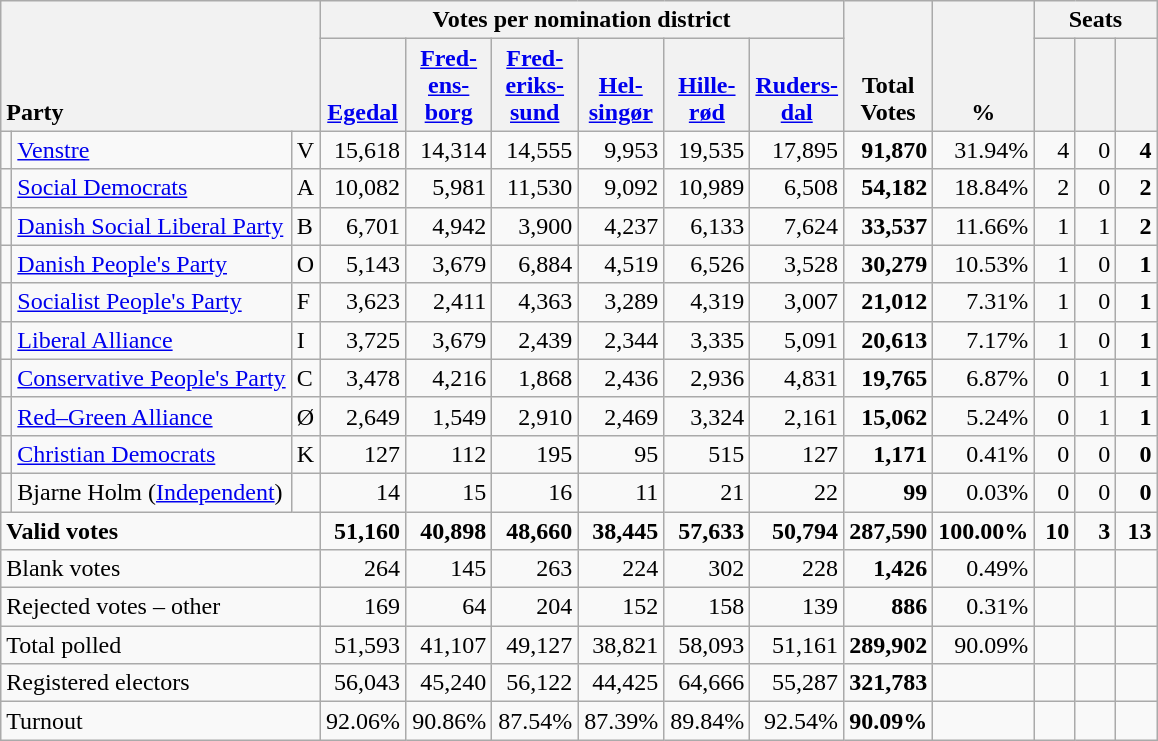<table class="wikitable" border="1" style="text-align:right;">
<tr>
<th style="text-align:left;" valign=bottom rowspan=2 colspan=3>Party</th>
<th colspan=6>Votes per nomination district</th>
<th align=center valign=bottom rowspan=2 width="50">Total Votes</th>
<th align=center valign=bottom rowspan=2 width="50">%</th>
<th colspan=3>Seats</th>
</tr>
<tr>
<th align=center valign=bottom width="50"><a href='#'>Egedal</a></th>
<th align="center" valign="bottom" width="50"><a href='#'>Fred- ens- borg</a></th>
<th align="center" valign="bottom" width="50"><a href='#'>Fred- eriks- sund</a></th>
<th align="center" valign="bottom" width="50"><a href='#'>Hel- singør</a></th>
<th align="center" valign="bottom" width="50"><a href='#'>Hille- rød</a></th>
<th align="center" valign="bottom" width="50"><a href='#'>Ruders- dal</a></th>
<th align="center" valign="bottom" width="20"><small></small></th>
<th align=center valign=bottom width="20"><small><a href='#'></a></small></th>
<th align=center valign=bottom width="20"><small></small></th>
</tr>
<tr>
<td></td>
<td align=left><a href='#'>Venstre</a></td>
<td align=left>V</td>
<td>15,618</td>
<td>14,314</td>
<td>14,555</td>
<td>9,953</td>
<td>19,535</td>
<td>17,895</td>
<td><strong>91,870</strong></td>
<td>31.94%</td>
<td>4</td>
<td>0</td>
<td><strong>4</strong></td>
</tr>
<tr>
<td></td>
<td align=left><a href='#'>Social Democrats</a></td>
<td align=left>A</td>
<td>10,082</td>
<td>5,981</td>
<td>11,530</td>
<td>9,092</td>
<td>10,989</td>
<td>6,508</td>
<td><strong>54,182</strong></td>
<td>18.84%</td>
<td>2</td>
<td>0</td>
<td><strong>2</strong></td>
</tr>
<tr>
<td></td>
<td align=left><a href='#'>Danish Social Liberal Party</a></td>
<td align=left>B</td>
<td>6,701</td>
<td>4,942</td>
<td>3,900</td>
<td>4,237</td>
<td>6,133</td>
<td>7,624</td>
<td><strong>33,537</strong></td>
<td>11.66%</td>
<td>1</td>
<td>1</td>
<td><strong>2</strong></td>
</tr>
<tr>
<td></td>
<td align=left><a href='#'>Danish People's Party</a></td>
<td align=left>O</td>
<td>5,143</td>
<td>3,679</td>
<td>6,884</td>
<td>4,519</td>
<td>6,526</td>
<td>3,528</td>
<td><strong>30,279</strong></td>
<td>10.53%</td>
<td>1</td>
<td>0</td>
<td><strong>1</strong></td>
</tr>
<tr>
<td></td>
<td align=left><a href='#'>Socialist People's Party</a></td>
<td align=left>F</td>
<td>3,623</td>
<td>2,411</td>
<td>4,363</td>
<td>3,289</td>
<td>4,319</td>
<td>3,007</td>
<td><strong>21,012</strong></td>
<td>7.31%</td>
<td>1</td>
<td>0</td>
<td><strong>1</strong></td>
</tr>
<tr>
<td></td>
<td align=left><a href='#'>Liberal Alliance</a></td>
<td align=left>I</td>
<td>3,725</td>
<td>3,679</td>
<td>2,439</td>
<td>2,344</td>
<td>3,335</td>
<td>5,091</td>
<td><strong>20,613</strong></td>
<td>7.17%</td>
<td>1</td>
<td>0</td>
<td><strong>1</strong></td>
</tr>
<tr>
<td></td>
<td align=left style="white-space: nowrap;"><a href='#'>Conservative People's Party</a></td>
<td align=left>C</td>
<td>3,478</td>
<td>4,216</td>
<td>1,868</td>
<td>2,436</td>
<td>2,936</td>
<td>4,831</td>
<td><strong>19,765</strong></td>
<td>6.87%</td>
<td>0</td>
<td>1</td>
<td><strong>1</strong></td>
</tr>
<tr>
<td></td>
<td align=left><a href='#'>Red–Green Alliance</a></td>
<td align=left>Ø</td>
<td>2,649</td>
<td>1,549</td>
<td>2,910</td>
<td>2,469</td>
<td>3,324</td>
<td>2,161</td>
<td><strong>15,062</strong></td>
<td>5.24%</td>
<td>0</td>
<td>1</td>
<td><strong>1</strong></td>
</tr>
<tr>
<td></td>
<td align=left><a href='#'>Christian Democrats</a></td>
<td align=left>K</td>
<td>127</td>
<td>112</td>
<td>195</td>
<td>95</td>
<td>515</td>
<td>127</td>
<td><strong>1,171</strong></td>
<td>0.41%</td>
<td>0</td>
<td>0</td>
<td><strong>0</strong></td>
</tr>
<tr>
<td></td>
<td align=left>Bjarne Holm (<a href='#'>Independent</a>)</td>
<td></td>
<td>14</td>
<td>15</td>
<td>16</td>
<td>11</td>
<td>21</td>
<td>22</td>
<td><strong>99</strong></td>
<td>0.03%</td>
<td>0</td>
<td>0</td>
<td><strong>0</strong></td>
</tr>
<tr style="font-weight:bold">
<td align=left colspan=3>Valid votes</td>
<td>51,160</td>
<td>40,898</td>
<td>48,660</td>
<td>38,445</td>
<td>57,633</td>
<td>50,794</td>
<td>287,590</td>
<td>100.00%</td>
<td>10</td>
<td>3</td>
<td>13</td>
</tr>
<tr>
<td align=left colspan=3>Blank votes</td>
<td>264</td>
<td>145</td>
<td>263</td>
<td>224</td>
<td>302</td>
<td>228</td>
<td><strong>1,426</strong></td>
<td>0.49%</td>
<td></td>
<td></td>
<td></td>
</tr>
<tr>
<td align=left colspan=3>Rejected votes – other</td>
<td>169</td>
<td>64</td>
<td>204</td>
<td>152</td>
<td>158</td>
<td>139</td>
<td><strong>886</strong></td>
<td>0.31%</td>
<td></td>
<td></td>
<td></td>
</tr>
<tr>
<td align=left colspan=3>Total polled</td>
<td>51,593</td>
<td>41,107</td>
<td>49,127</td>
<td>38,821</td>
<td>58,093</td>
<td>51,161</td>
<td><strong>289,902</strong></td>
<td>90.09%</td>
<td></td>
<td></td>
<td></td>
</tr>
<tr>
<td align=left colspan=3>Registered electors</td>
<td>56,043</td>
<td>45,240</td>
<td>56,122</td>
<td>44,425</td>
<td>64,666</td>
<td>55,287</td>
<td><strong>321,783</strong></td>
<td></td>
<td></td>
<td></td>
<td></td>
</tr>
<tr>
<td align=left colspan=3>Turnout</td>
<td>92.06%</td>
<td>90.86%</td>
<td>87.54%</td>
<td>87.39%</td>
<td>89.84%</td>
<td>92.54%</td>
<td><strong>90.09%</strong></td>
<td></td>
<td></td>
<td></td>
<td></td>
</tr>
</table>
